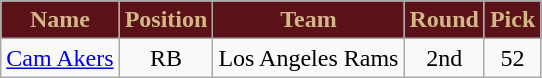<table class="wikitable" style="text-align: center;">
<tr>
<th style="background:#5a1118; color:#d3b787;">Name</th>
<th style="background:#5a1118; color:#d3b787;">Position</th>
<th style="background:#5a1118; color:#d3b787;">Team</th>
<th style="background:#5a1118; color:#d3b787;">Round</th>
<th style="background:#5a1118; color:#d3b787;">Pick</th>
</tr>
<tr>
<td><a href='#'>Cam Akers</a></td>
<td>RB</td>
<td>Los Angeles Rams</td>
<td>2nd</td>
<td>52</td>
</tr>
</table>
